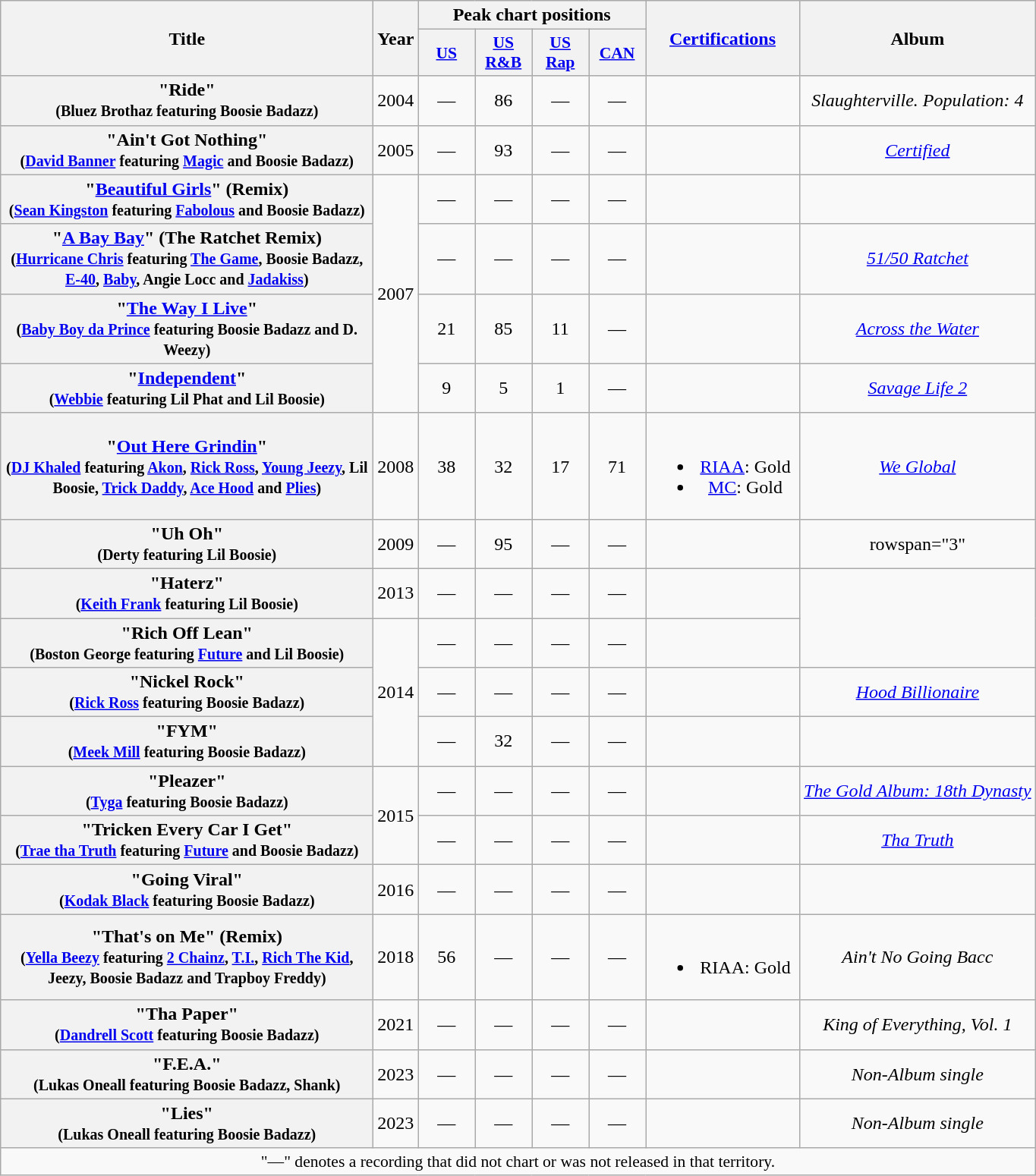<table class="wikitable plainrowheaders" style="text-align:center;">
<tr>
<th rowspan="2" style="width:20em;">Title</th>
<th rowspan="2">Year</th>
<th colspan="4">Peak chart positions</th>
<th rowspan="2" style="width:8em;"><a href='#'>Certifications</a></th>
<th rowspan="2">Album</th>
</tr>
<tr>
<th scope="col" style="width:3em;font-size:90%;"><a href='#'>US</a><br></th>
<th scope="col" style="width:3em;font-size:90%;"><a href='#'>US<br>R&B</a><br></th>
<th scope="col" style="width:3em;font-size:90%;"><a href='#'>US<br>Rap</a><br></th>
<th scope="col" style="width:3em;font-size:90%;"><a href='#'>CAN</a><br></th>
</tr>
<tr>
<th scope="row">"Ride"<br><small>(Bluez Brothaz featuring Boosie Badazz)</small></th>
<td>2004</td>
<td>—</td>
<td>86</td>
<td>—</td>
<td>—</td>
<td></td>
<td><em>Slaughterville. Population: 4</em></td>
</tr>
<tr>
<th scope="row">"Ain't Got Nothing"<br><small>(<a href='#'>David Banner</a> featuring <a href='#'>Magic</a> and Boosie Badazz)</small></th>
<td>2005</td>
<td>—</td>
<td>93</td>
<td>—</td>
<td>—</td>
<td></td>
<td><em><a href='#'>Certified</a></em></td>
</tr>
<tr>
<th scope="row">"<a href='#'>Beautiful Girls</a>" (Remix)<br><small>(<a href='#'>Sean Kingston</a> featuring <a href='#'>Fabolous</a> and Boosie Badazz)</small></th>
<td rowspan="4">2007</td>
<td>—</td>
<td>—</td>
<td>—</td>
<td>—</td>
<td></td>
<td></td>
</tr>
<tr>
<th scope="row">"<a href='#'>A Bay Bay</a>" (The Ratchet Remix)<br><small>(<a href='#'>Hurricane Chris</a> featuring <a href='#'>The Game</a>, Boosie Badazz, <a href='#'>E-40</a>, <a href='#'>Baby</a>, Angie Locc and <a href='#'>Jadakiss</a>)</small></th>
<td>—</td>
<td>—</td>
<td>—</td>
<td>—</td>
<td></td>
<td><em><a href='#'>51/50 Ratchet</a></em></td>
</tr>
<tr>
<th scope="row">"<a href='#'>The Way I Live</a>"<br><small>(<a href='#'>Baby Boy da Prince</a> featuring Boosie Badazz and D. Weezy)</small></th>
<td>21</td>
<td>85</td>
<td>11</td>
<td>—</td>
<td></td>
<td><em><a href='#'>Across the Water</a></em></td>
</tr>
<tr>
<th scope="row">"<a href='#'>Independent</a>"<br><small>(<a href='#'>Webbie</a> featuring Lil Phat and Lil Boosie)</small></th>
<td>9</td>
<td>5</td>
<td>1</td>
<td>—</td>
<td></td>
<td><em><a href='#'>Savage Life 2</a></em></td>
</tr>
<tr>
<th scope="row">"<a href='#'>Out Here Grindin</a>"<br><small>(<a href='#'>DJ Khaled</a> featuring <a href='#'>Akon</a>, <a href='#'>Rick Ross</a>, <a href='#'>Young Jeezy</a>, Lil Boosie, <a href='#'>Trick Daddy</a>, <a href='#'>Ace Hood</a> and <a href='#'>Plies</a>)</small></th>
<td rowspan="1">2008</td>
<td>38</td>
<td>32</td>
<td>17</td>
<td>71</td>
<td><br><ul><li><a href='#'>RIAA</a>: Gold</li><li><a href='#'>MC</a>: Gold</li></ul></td>
<td><em><a href='#'>We Global</a></em></td>
</tr>
<tr>
<th scope="row">"Uh Oh"<br><small>(Derty featuring Lil Boosie)</small></th>
<td>2009</td>
<td>—</td>
<td>95</td>
<td>—</td>
<td>—</td>
<td></td>
<td>rowspan="3" </td>
</tr>
<tr>
<th scope="row">"Haterz"<br><small>(<a href='#'>Keith Frank</a> featuring Lil Boosie)</small></th>
<td>2013</td>
<td>—</td>
<td>—</td>
<td>—</td>
<td>—</td>
<td></td>
</tr>
<tr>
<th scope="row">"Rich Off Lean"<br><small>(Boston George featuring <a href='#'>Future</a> and Lil Boosie)</small></th>
<td rowspan="3">2014</td>
<td>—</td>
<td>—</td>
<td>—</td>
<td>—</td>
<td></td>
</tr>
<tr>
<th scope="row">"Nickel Rock"<br><small>(<a href='#'>Rick Ross</a> featuring Boosie Badazz)</small></th>
<td>—</td>
<td>—</td>
<td>—</td>
<td>—</td>
<td></td>
<td><em><a href='#'>Hood Billionaire</a></em></td>
</tr>
<tr>
<th scope="row">"FYM"<br><small>(<a href='#'>Meek Mill</a> featuring Boosie Badazz)</small></th>
<td>—</td>
<td>32</td>
<td>—</td>
<td>—</td>
<td></td>
<td></td>
</tr>
<tr>
<th scope="row">"Pleazer"<br><small>(<a href='#'>Tyga</a> featuring Boosie Badazz)</small></th>
<td rowspan="2">2015</td>
<td>—</td>
<td>—</td>
<td>—</td>
<td>—</td>
<td></td>
<td><em><a href='#'>The Gold Album: 18th Dynasty</a></em></td>
</tr>
<tr>
<th scope="row">"Tricken Every Car I Get"<br><small>(<a href='#'>Trae tha Truth</a> featuring <a href='#'>Future</a> and Boosie Badazz)</small></th>
<td>—</td>
<td>—</td>
<td>—</td>
<td>—</td>
<td></td>
<td><em><a href='#'>Tha Truth</a></em></td>
</tr>
<tr>
<th scope="row">"Going Viral"<br><small>(<a href='#'>Kodak Black</a> featuring Boosie Badazz)</small></th>
<td>2016</td>
<td>—</td>
<td>—</td>
<td>—</td>
<td>—</td>
<td></td>
<td></td>
</tr>
<tr>
<th scope="row">"That's on Me" (Remix)<br><small>(<a href='#'>Yella Beezy</a> featuring <a href='#'>2 Chainz</a>, <a href='#'>T.I.</a>, <a href='#'>Rich The Kid</a>, Jeezy, Boosie Badazz and Trapboy Freddy)</small></th>
<td>2018</td>
<td>56</td>
<td>—</td>
<td>—</td>
<td>—</td>
<td><br><ul><li>RIAA: Gold</li></ul></td>
<td><em>Ain't No Going Bacc</em></td>
</tr>
<tr>
<th scope="row">"Tha Paper"<br><small>(<a href='#'>Dandrell Scott</a> featuring Boosie Badazz)</small></th>
<td>2021</td>
<td>—</td>
<td>—</td>
<td>—</td>
<td>—</td>
<td></td>
<td><em>King of Everything, Vol. 1</em></td>
</tr>
<tr>
<th scope="row">"F.E.A."<br><small>(Lukas Oneall featuring Boosie Badazz, Shank)</small></th>
<td>2023</td>
<td>—</td>
<td>—</td>
<td>—</td>
<td>—</td>
<td></td>
<td><em>Non-Album single</em></td>
</tr>
<tr>
<th scope="row">"Lies"<br><small>(Lukas Oneall featuring Boosie Badazz)</small></th>
<td>2023</td>
<td>—</td>
<td>—</td>
<td>—</td>
<td>—</td>
<td></td>
<td><em>Non-Album single</em></td>
</tr>
<tr>
<td colspan="15" style="font-size:90%">"—" denotes a recording that did not chart or was not released in that territory.</td>
</tr>
</table>
